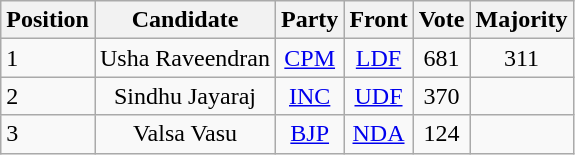<table class="wikitable">
<tr>
<th scope="col">Position</th>
<th scope="col">Candidate</th>
<th scope="col">Party</th>
<th scope="col">Front</th>
<th scope="col">Vote</th>
<th scope="col">Majority</th>
</tr>
<tr>
<td>1</td>
<td align="center">Usha Raveendran</td>
<td align="center"><a href='#'>CPM</a></td>
<td align="center"><a href='#'>LDF</a></td>
<td align="center">681</td>
<td align="center">311</td>
</tr>
<tr>
<td>2</td>
<td align="center">Sindhu Jayaraj</td>
<td align="center"><a href='#'>INC</a></td>
<td align="center"><a href='#'>UDF</a></td>
<td align="center">370</td>
<td align="center"></td>
</tr>
<tr>
<td>3</td>
<td align="center">Valsa Vasu</td>
<td align="center"><a href='#'>BJP</a></td>
<td align="center"><a href='#'>NDA</a></td>
<td align="center">124</td>
<td align="center"></td>
</tr>
</table>
